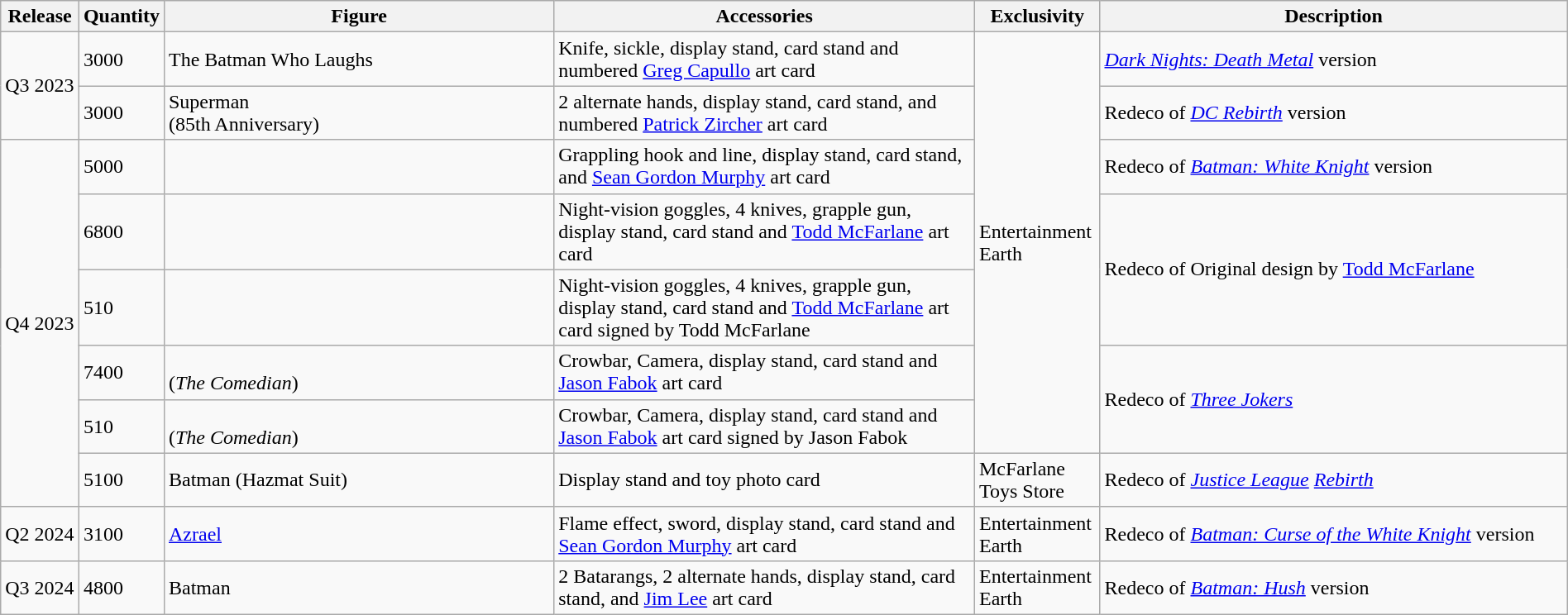<table class="wikitable" style="width:100%;">
<tr>
<th width=5%!scope="col">Release</th>
<th width=5%!scope="col">Quantity</th>
<th width=25%!scope="col">Figure</th>
<th width=27%!scope="col">Accessories</th>
<th width=8%!scope="col">Exclusivity</th>
<th width=35%!scope="col">Description</th>
</tr>
<tr>
<td rowspan=2>Q3 2023</td>
<td>3000</td>
<td>The Batman Who Laughs</td>
<td>Knife, sickle, display stand, card stand and numbered <a href='#'>Greg Capullo</a> art card</td>
<td rowspan=7>Entertainment Earth</td>
<td Redeco of the><em><a href='#'>Dark Nights: Death Metal</a></em> version</td>
</tr>
<tr>
<td>3000</td>
<td>Superman<br>(85th Anniversary)</td>
<td>2 alternate hands, display stand, card stand, and numbered <a href='#'>Patrick Zircher</a> art card</td>
<td>Redeco of <em><a href='#'>DC Rebirth</a></em> version</td>
</tr>
<tr>
<td rowspan=6>Q4 2023</td>
<td>5000</td>
<td></td>
<td>Grappling hook and line, display stand, card stand, and <a href='#'>Sean Gordon Murphy</a> art card</td>
<td>Redeco of <em><a href='#'>Batman: White Knight</a></em> version</td>
</tr>
<tr>
<td>6800</td>
<td></td>
<td>Night-vision goggles, 4 knives, grapple gun, display stand, card stand and <a href='#'>Todd McFarlane</a> art card</td>
<td rowspan=2>Redeco of Original design by <a href='#'>Todd McFarlane</a></td>
</tr>
<tr>
<td>510</td>
<td></td>
<td>Night-vision goggles, 4 knives, grapple gun, display stand, card stand and <a href='#'>Todd McFarlane</a> art card signed by Todd McFarlane</td>
</tr>
<tr>
<td>7400</td>
<td><br>(<em>The Comedian</em>)</td>
<td>Crowbar, Camera, display stand, card stand and <a href='#'>Jason Fabok</a> art card</td>
<td rowspan=2>Redeco of <em><a href='#'>Three Jokers</a></em></td>
</tr>
<tr>
<td>510</td>
<td><br>(<em>The Comedian</em>)</td>
<td>Crowbar, Camera, display stand, card stand and <a href='#'>Jason Fabok</a> art card signed by Jason Fabok</td>
</tr>
<tr>
<td>5100</td>
<td>Batman (Hazmat Suit)</td>
<td>Display stand and toy photo card</td>
<td>McFarlane Toys	Store</td>
<td>Redeco of <em><a href='#'>Justice League</a> <a href='#'>Rebirth</a></em></td>
</tr>
<tr>
<td>Q2 2024</td>
<td>3100</td>
<td><a href='#'>Azrael</a></td>
<td>Flame effect, sword, display stand, card stand and <a href='#'>Sean Gordon Murphy</a> art card</td>
<td>Entertainment Earth</td>
<td>Redeco of <em><a href='#'>Batman: Curse of the White Knight</a></em> version</td>
</tr>
<tr>
<td>Q3 2024</td>
<td>4800</td>
<td>Batman</td>
<td>2 Batarangs, 2 alternate hands, display stand, card stand, and <a href='#'>Jim Lee</a> art card</td>
<td>Entertainment Earth</td>
<td>Redeco of <em><a href='#'>Batman: Hush</a></em> version</td>
</tr>
</table>
